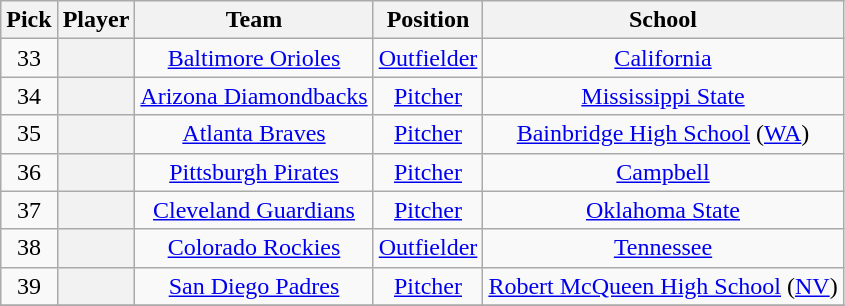<table class="wikitable sortable plainrowheaders" style="text-align:center; width=74%">
<tr>
<th scope="col">Pick</th>
<th scope="col">Player</th>
<th scope="col">Team</th>
<th scope="col">Position</th>
<th scope="col">School</th>
</tr>
<tr>
<td>33</td>
<th scope="row" style="text-align:center"></th>
<td><a href='#'>Baltimore Orioles</a></td>
<td><a href='#'>Outfielder</a></td>
<td><a href='#'>California</a></td>
</tr>
<tr>
<td>34</td>
<th scope="row" style="text-align:center"></th>
<td><a href='#'>Arizona Diamondbacks</a></td>
<td><a href='#'>Pitcher</a></td>
<td><a href='#'>Mississippi State</a></td>
</tr>
<tr>
<td>35</td>
<th scope="row" style="text-align:center"></th>
<td><a href='#'>Atlanta Braves</a></td>
<td><a href='#'>Pitcher</a></td>
<td><a href='#'>Bainbridge High School</a> (<a href='#'>WA</a>)</td>
</tr>
<tr>
<td>36</td>
<th scope="row" style="text-align:center"></th>
<td><a href='#'>Pittsburgh Pirates</a></td>
<td><a href='#'>Pitcher</a></td>
<td><a href='#'>Campbell</a></td>
</tr>
<tr>
<td>37</td>
<th scope="row" style="text-align:center"></th>
<td><a href='#'>Cleveland Guardians</a></td>
<td><a href='#'>Pitcher</a></td>
<td><a href='#'>Oklahoma State</a></td>
</tr>
<tr>
<td>38</td>
<th scope="row" style="text-align:center"></th>
<td><a href='#'>Colorado Rockies</a></td>
<td><a href='#'>Outfielder</a></td>
<td><a href='#'>Tennessee</a></td>
</tr>
<tr>
<td>39</td>
<th scope="row" style="text-align:center"></th>
<td><a href='#'>San Diego Padres</a></td>
<td><a href='#'>Pitcher</a></td>
<td><a href='#'>Robert McQueen High School</a> (<a href='#'>NV</a>)</td>
</tr>
<tr>
</tr>
</table>
